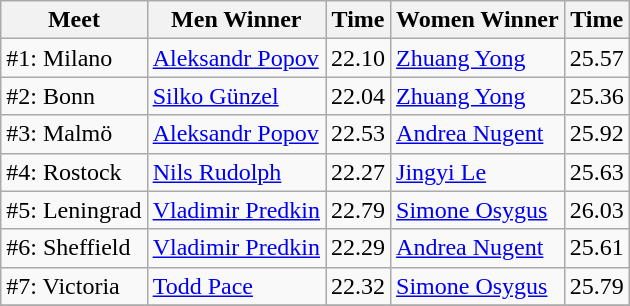<table class=wikitable>
<tr>
<th>Meet</th>
<th>Men Winner</th>
<th>Time</th>
<th>Women Winner</th>
<th>Time</th>
</tr>
<tr>
<td>#1: Milano</td>
<td> <a href='#'>Aleksandr Popov</a></td>
<td align=center>22.10</td>
<td> <a href='#'>Zhuang Yong</a></td>
<td align=center>25.57</td>
</tr>
<tr>
<td>#2: Bonn</td>
<td> <a href='#'>Silko Günzel</a></td>
<td align=center>22.04</td>
<td> <a href='#'>Zhuang Yong</a></td>
<td align=center>25.36</td>
</tr>
<tr>
<td>#3: Malmö</td>
<td> <a href='#'>Aleksandr Popov</a></td>
<td align=center>22.53</td>
<td> <a href='#'>Andrea Nugent</a></td>
<td align=center>25.92</td>
</tr>
<tr>
<td>#4: Rostock</td>
<td> <a href='#'>Nils Rudolph</a></td>
<td align=center>22.27</td>
<td> <a href='#'>Jingyi Le</a></td>
<td align=center>25.63</td>
</tr>
<tr>
<td>#5: Leningrad</td>
<td> <a href='#'>Vladimir Predkin</a></td>
<td align=center>22.79</td>
<td> <a href='#'>Simone Osygus</a></td>
<td align=center>26.03</td>
</tr>
<tr>
<td>#6: Sheffield</td>
<td> <a href='#'>Vladimir Predkin</a></td>
<td align=center>22.29</td>
<td> <a href='#'>Andrea Nugent</a></td>
<td align=center>25.61</td>
</tr>
<tr>
<td>#7: Victoria</td>
<td> <a href='#'>Todd Pace</a></td>
<td align=center>22.32</td>
<td> <a href='#'>Simone Osygus</a></td>
<td align=center>25.79</td>
</tr>
<tr>
</tr>
</table>
